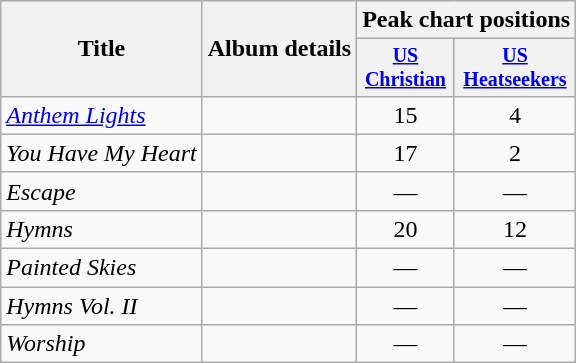<table class="wikitable" style="margin-bottom: 0; text-align: center;">
<tr>
<th scope="col" rowspan="2">Title</th>
<th scope="col" rowspan="2">Album details</th>
<th scope="col" colspan="4">Peak chart positions</th>
</tr>
<tr style="font-size: smaller;">
<th scope="col"><a href='#'>US<br>Christian</a></th>
<th scope="col"><a href='#'>US<br>Heatseekers</a></th>
</tr>
<tr>
<td style="text-align: left;"><em><a href='#'>Anthem Lights</a></em></td>
<td></td>
<td>15</td>
<td>4</td>
</tr>
<tr>
<td style="text-align: left;"><em>You Have My Heart</em></td>
<td></td>
<td>17</td>
<td>2</td>
</tr>
<tr>
<td style="text-align: left;"><em>Escape</em></td>
<td></td>
<td>—</td>
<td>—</td>
</tr>
<tr>
<td style="text-align: left;"><em>Hymns</em></td>
<td></td>
<td>20</td>
<td>12</td>
</tr>
<tr>
<td style="text-align: left;"><em>Painted Skies</em></td>
<td></td>
<td>—</td>
<td>—</td>
</tr>
<tr>
<td style="text-align: left;"><em>Hymns Vol. II</em></td>
<td></td>
<td>—</td>
<td>—</td>
</tr>
<tr>
<td style="text-align: left;"><em>Worship</em></td>
<td></td>
<td>—</td>
<td>—</td>
</tr>
</table>
